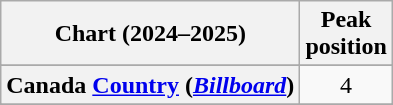<table class="wikitable sortable plainrowheaders" style="text-align:center">
<tr>
<th scope="col">Chart (2024–2025)</th>
<th scope="col">Peak<br>position</th>
</tr>
<tr>
</tr>
<tr>
</tr>
<tr>
<th scope="row">Canada <a href='#'>Country</a> (<em><a href='#'>Billboard</a></em>)</th>
<td>4</td>
</tr>
<tr>
</tr>
<tr>
</tr>
<tr>
</tr>
</table>
